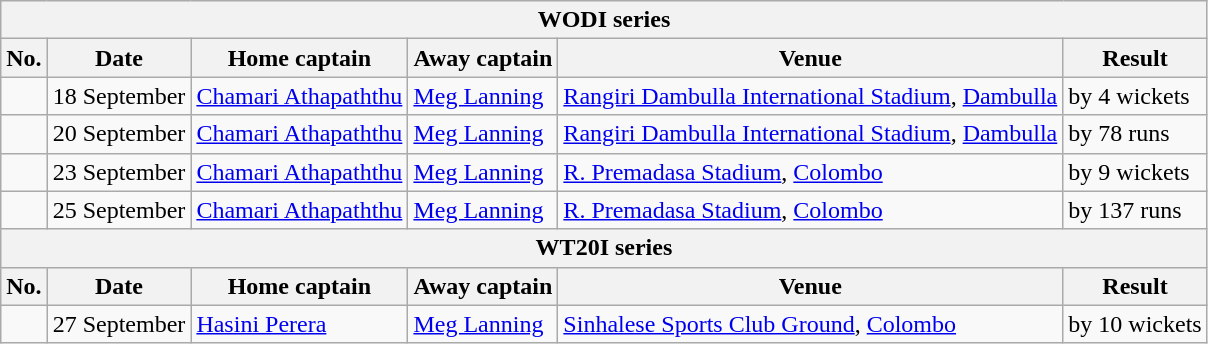<table class="wikitable">
<tr>
<th colspan="6">WODI series</th>
</tr>
<tr>
<th>No.</th>
<th>Date</th>
<th>Home captain</th>
<th>Away captain</th>
<th>Venue</th>
<th>Result</th>
</tr>
<tr>
<td></td>
<td>18 September</td>
<td><a href='#'>Chamari Athapaththu</a></td>
<td><a href='#'>Meg Lanning</a></td>
<td><a href='#'>Rangiri Dambulla International Stadium</a>, <a href='#'>Dambulla</a></td>
<td> by 4 wickets</td>
</tr>
<tr>
<td></td>
<td>20 September</td>
<td><a href='#'>Chamari Athapaththu</a></td>
<td><a href='#'>Meg Lanning</a></td>
<td><a href='#'>Rangiri Dambulla International Stadium</a>, <a href='#'>Dambulla</a></td>
<td> by 78 runs</td>
</tr>
<tr>
<td></td>
<td>23 September</td>
<td><a href='#'>Chamari Athapaththu</a></td>
<td><a href='#'>Meg Lanning</a></td>
<td><a href='#'>R. Premadasa Stadium</a>, <a href='#'>Colombo</a></td>
<td> by 9 wickets</td>
</tr>
<tr>
<td></td>
<td>25 September</td>
<td><a href='#'>Chamari Athapaththu</a></td>
<td><a href='#'>Meg Lanning</a></td>
<td><a href='#'>R. Premadasa Stadium</a>, <a href='#'>Colombo</a></td>
<td> by 137 runs</td>
</tr>
<tr>
<th colspan="6">WT20I series</th>
</tr>
<tr>
<th>No.</th>
<th>Date</th>
<th>Home captain</th>
<th>Away captain</th>
<th>Venue</th>
<th>Result</th>
</tr>
<tr>
<td></td>
<td>27 September</td>
<td><a href='#'>Hasini Perera</a></td>
<td><a href='#'>Meg Lanning</a></td>
<td><a href='#'>Sinhalese Sports Club Ground</a>, <a href='#'>Colombo</a></td>
<td> by 10 wickets</td>
</tr>
</table>
